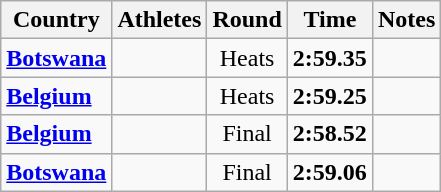<table class="wikitable sortable" style="text-align:center">
<tr>
<th>Country</th>
<th class=unsortable>Athletes</th>
<th>Round</th>
<th>Time</th>
<th>Notes</th>
</tr>
<tr>
<td align=left><strong><a href='#'>Botswana</a></strong></td>
<td align=left></td>
<td>Heats</td>
<td><strong>2:59.35</strong></td>
<td></td>
</tr>
<tr>
<td align=left><strong><a href='#'>Belgium</a></strong></td>
<td align=left></td>
<td>Heats</td>
<td><strong>2:59.25</strong></td>
<td></td>
</tr>
<tr>
<td align=left><strong><a href='#'>Belgium</a></strong></td>
<td align=left></td>
<td>Final</td>
<td><strong>2:58.52</strong></td>
<td></td>
</tr>
<tr>
<td align=left><strong><a href='#'>Botswana</a></strong></td>
<td align=left></td>
<td>Final</td>
<td><strong>2:59.06</strong></td>
<td></td>
</tr>
</table>
